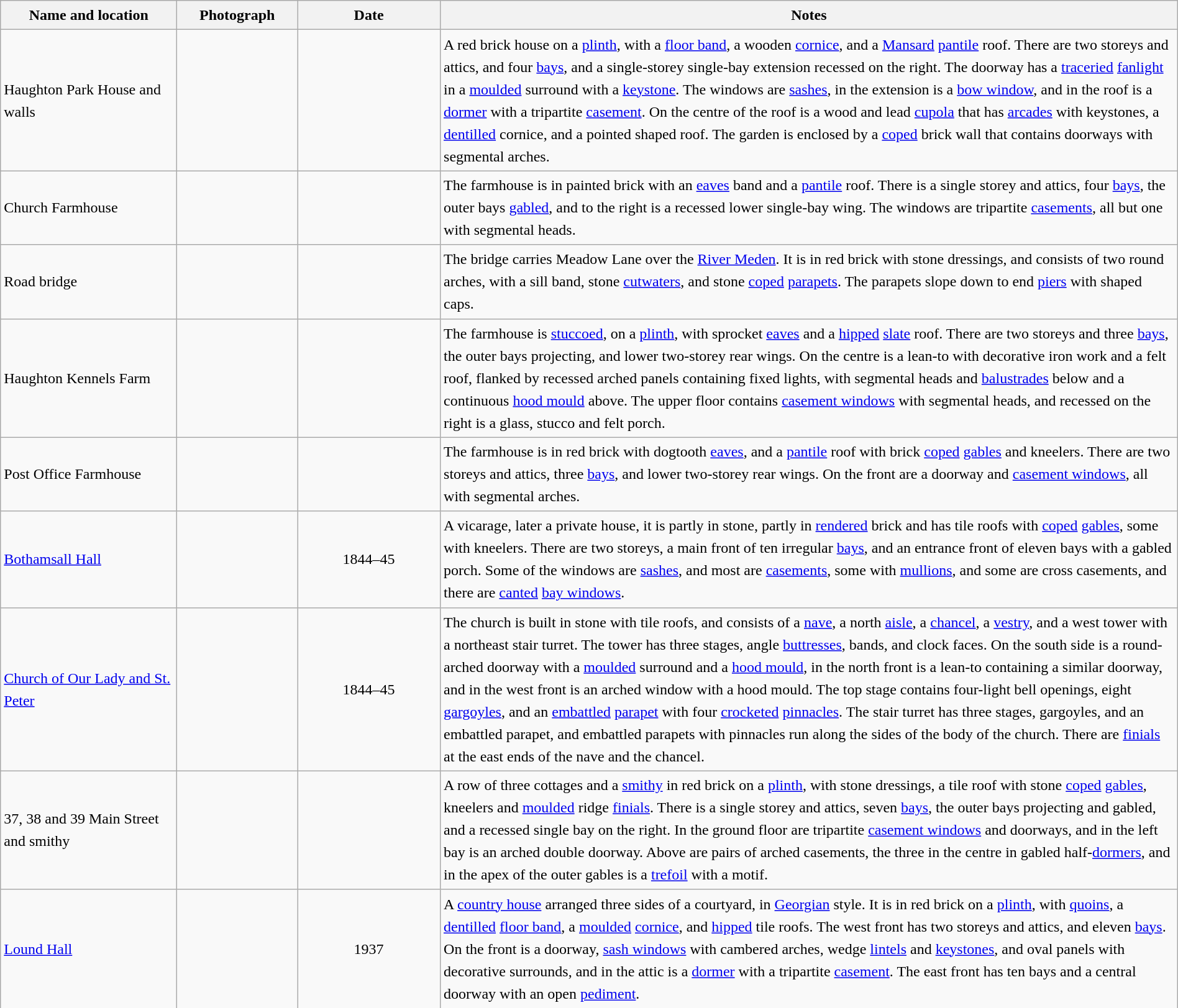<table class="wikitable sortable plainrowheaders" style="width:100%; border:0px; text-align:left; line-height:150%">
<tr>
<th scope="col"  style="width:150px">Name and location</th>
<th scope="col"  style="width:100px" class="unsortable">Photograph</th>
<th scope="col"  style="width:120px">Date</th>
<th scope="col"  style="width:650px" class="unsortable">Notes</th>
</tr>
<tr>
<td>Haughton Park House and walls<br><small></small></td>
<td></td>
<td align="center"></td>
<td>A red brick house on a <a href='#'>plinth</a>, with a <a href='#'>floor band</a>, a wooden <a href='#'>cornice</a>, and a <a href='#'>Mansard</a> <a href='#'>pantile</a> roof.  There are two storeys and attics, and four <a href='#'>bays</a>, and a single-storey single-bay extension recessed on the right.  The doorway has a <a href='#'>traceried</a> <a href='#'>fanlight</a> in a <a href='#'>moulded</a> surround with a <a href='#'>keystone</a>.  The windows are <a href='#'>sashes</a>, in the extension is a <a href='#'>bow window</a>, and in the roof is a <a href='#'>dormer</a> with a tripartite <a href='#'>casement</a>.  On the centre of the roof is a wood and lead <a href='#'>cupola</a> that has <a href='#'>arcades</a> with keystones, a <a href='#'>dentilled</a> cornice, and a pointed shaped roof.  The garden is enclosed by a <a href='#'>coped</a> brick wall that contains doorways with segmental arches.</td>
</tr>
<tr>
<td>Church Farmhouse<br><small></small></td>
<td></td>
<td align="center"></td>
<td>The farmhouse is in painted brick with an <a href='#'>eaves</a> band and a <a href='#'>pantile</a> roof.  There is a single storey and attics, four <a href='#'>bays</a>, the outer bays <a href='#'>gabled</a>, and to the right is a recessed lower single-bay wing.  The windows are tripartite <a href='#'>casements</a>, all but one with segmental heads.</td>
</tr>
<tr>
<td>Road bridge<br><small></small></td>
<td></td>
<td align="center"></td>
<td>The bridge carries Meadow Lane over the <a href='#'>River Meden</a>.  It is in red brick with stone dressings, and consists of two round arches, with a sill band, stone <a href='#'>cutwaters</a>, and stone <a href='#'>coped</a> <a href='#'>parapets</a>.  The parapets slope down to end <a href='#'>piers</a> with shaped caps.</td>
</tr>
<tr>
<td>Haughton Kennels Farm<br><small></small></td>
<td></td>
<td align="center"></td>
<td>The farmhouse is <a href='#'>stuccoed</a>, on a <a href='#'>plinth</a>, with sprocket <a href='#'>eaves</a> and a <a href='#'>hipped</a> <a href='#'>slate</a> roof.  There are two storeys and three <a href='#'>bays</a>, the outer bays projecting, and lower two-storey rear wings.  On the centre is a lean-to with decorative iron work and a felt roof, flanked by recessed arched panels containing fixed lights, with segmental heads and <a href='#'>balustrades</a> below and a continuous <a href='#'>hood mould</a> above.  The upper floor contains <a href='#'>casement windows</a> with segmental heads, and recessed on the right is a glass, stucco and felt porch.</td>
</tr>
<tr>
<td>Post Office Farmhouse<br><small></small></td>
<td></td>
<td align="center"></td>
<td>The farmhouse is in red brick with dogtooth <a href='#'>eaves</a>, and a <a href='#'>pantile</a> roof with brick <a href='#'>coped</a> <a href='#'>gables</a> and kneelers.  There are two storeys and attics, three <a href='#'>bays</a>, and lower two-storey rear wings.  On the front are a doorway and <a href='#'>casement windows</a>, all with segmental arches.</td>
</tr>
<tr>
<td><a href='#'>Bothamsall Hall</a><br><small></small></td>
<td></td>
<td align="center">1844–45</td>
<td>A vicarage, later a private house, it is partly in stone, partly in <a href='#'>rendered</a> brick and has tile roofs with <a href='#'>coped</a> <a href='#'>gables</a>, some with kneelers.  There are two storeys, a main front of ten irregular <a href='#'>bays</a>, and an entrance front of eleven bays with a gabled porch.  Some of the windows are <a href='#'>sashes</a>, and most are <a href='#'>casements</a>, some with <a href='#'>mullions</a>, and some are cross casements, and there are <a href='#'>canted</a> <a href='#'>bay windows</a>.</td>
</tr>
<tr>
<td><a href='#'>Church of Our Lady and St. Peter</a><br><small></small></td>
<td></td>
<td align="center">1844–45</td>
<td>The church is built in stone with tile roofs, and consists of a <a href='#'>nave</a>, a north <a href='#'>aisle</a>, a <a href='#'>chancel</a>, a <a href='#'>vestry</a>, and a west tower with a northeast stair turret.  The tower has three stages, angle <a href='#'>buttresses</a>, bands, and clock faces.  On the south side is a round-arched doorway with a <a href='#'>moulded</a> surround and a <a href='#'>hood mould</a>, in the north front is a lean-to containing a similar doorway, and in the west front is an arched window with a hood mould.  The top stage contains four-light bell openings, eight <a href='#'>gargoyles</a>, and an <a href='#'>embattled</a> <a href='#'>parapet</a> with four <a href='#'>crocketed</a> <a href='#'>pinnacles</a>.  The stair turret has three stages, gargoyles, and an embattled parapet, and embattled parapets with pinnacles run along the sides of the body of the church.  There are <a href='#'>finials</a> at the east ends of the nave and the chancel.</td>
</tr>
<tr>
<td>37, 38 and 39 Main Street and smithy<br><small></small></td>
<td></td>
<td align="center"></td>
<td>A row of three cottages and a <a href='#'>smithy</a> in red brick on a <a href='#'>plinth</a>, with stone dressings, a tile roof with stone <a href='#'>coped</a> <a href='#'>gables</a>, kneelers and <a href='#'>moulded</a> ridge <a href='#'>finials</a>.  There is a single storey and attics, seven <a href='#'>bays</a>, the outer bays projecting and gabled, and a recessed single bay on the right.  In the ground floor are tripartite <a href='#'>casement windows</a> and doorways,  and in the left bay is an arched double doorway.  Above are pairs of arched casements, the three in the centre in gabled half-<a href='#'>dormers</a>, and in the apex of the outer gables is a <a href='#'>trefoil</a> with a motif.</td>
</tr>
<tr>
<td><a href='#'>Lound Hall</a><br><small></small></td>
<td></td>
<td align="center">1937</td>
<td>A <a href='#'>country house</a> arranged three sides of a courtyard, in <a href='#'>Georgian</a> style.  It is in red brick on a <a href='#'>plinth</a>, with <a href='#'>quoins</a>, a <a href='#'>dentilled</a> <a href='#'>floor band</a>, a <a href='#'>moulded</a> <a href='#'>cornice</a>, and <a href='#'>hipped</a> tile roofs.  The west front has two storeys and attics, and eleven <a href='#'>bays</a>.  On the front is a doorway, <a href='#'>sash windows</a> with cambered arches, wedge <a href='#'>lintels</a> and <a href='#'>keystones</a>, and oval panels with decorative surrounds, and in the attic is a <a href='#'>dormer</a> with a tripartite <a href='#'>casement</a>.  The east front has ten bays and a central doorway with an open <a href='#'>pediment</a>.</td>
</tr>
<tr>
</tr>
</table>
